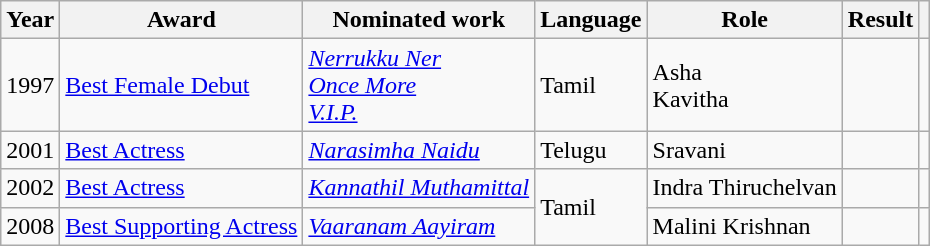<table class="wikitable">
<tr>
<th>Year</th>
<th>Award</th>
<th>Nominated work</th>
<th>Language</th>
<th>Role</th>
<th>Result</th>
<th></th>
</tr>
<tr>
<td>1997</td>
<td rowspan=1><a href='#'>Best Female Debut</a></td>
<td><em><a href='#'>Nerrukku Ner</a></em><br><em><a href='#'>Once More</a></em><br><em><a href='#'>V.I.P.</a></em></td>
<td>Tamil</td>
<td>Asha<br>Kavitha</td>
<td></td>
<td></td>
</tr>
<tr>
<td>2001</td>
<td><a href='#'>Best Actress</a></td>
<td><em><a href='#'>Narasimha Naidu</a></em></td>
<td>Telugu</td>
<td>Sravani</td>
<td></td>
<td></td>
</tr>
<tr>
<td>2002</td>
<td><a href='#'>Best Actress</a></td>
<td><em><a href='#'>Kannathil Muthamittal</a></em></td>
<td rowspan="3">Tamil</td>
<td>Indra Thiruchelvan</td>
<td></td>
<td></td>
</tr>
<tr>
<td>2008</td>
<td><a href='#'>Best Supporting Actress</a></td>
<td><em><a href='#'>Vaaranam Aayiram</a></em></td>
<td>Malini Krishnan</td>
<td></td>
<td></td>
</tr>
</table>
